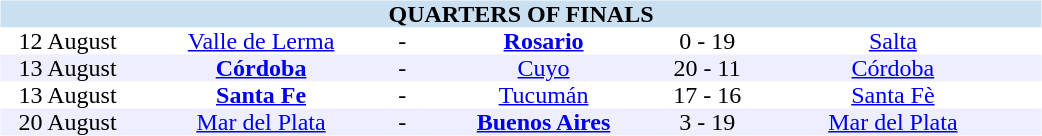<table table width=700>
<tr>
<td width=700 valign="top"><br><table border=0 cellspacing=0 cellpadding=0 style="font-size: 100%; border-collapse: collapse;" width=100%>
<tr bgcolor="#CADFF0">
<td style="font-size:100%"; align="center" colspan="6"><strong>QUARTERS OF FINALS</strong></td>
</tr>
<tr align=center bgcolor=#FFFFFF>
<td width=90>12 August</td>
<td width=170><a href='#'>Valle de Lerma</a></td>
<td width=20>-</td>
<td width=170><strong><a href='#'>Rosario</a></strong></td>
<td width=50>0 - 19</td>
<td width=200><a href='#'>Salta</a></td>
</tr>
<tr align=center bgcolor=#EEEEFF>
<td width=90>13 August</td>
<td width=170><strong><a href='#'>Córdoba</a></strong></td>
<td width=20>-</td>
<td width=170><a href='#'>Cuyo</a></td>
<td width=50>20 - 11</td>
<td width=200><a href='#'>Córdoba</a></td>
</tr>
<tr align=center bgcolor=#FFFFFF>
<td width=90>13 August</td>
<td width=170><strong><a href='#'>Santa Fe</a></strong></td>
<td width=20>-</td>
<td width=170><a href='#'>Tucumán</a></td>
<td width=50>17 - 16</td>
<td width=200><a href='#'>Santa Fè</a></td>
</tr>
<tr align=center bgcolor=#EEEEFF>
<td width=90>20 August</td>
<td width=170><a href='#'>Mar del Plata</a></td>
<td width=20>-</td>
<td width=170><strong><a href='#'>Buenos Aires</a></strong></td>
<td width=50>3 - 19</td>
<td width=200><a href='#'>Mar del Plata</a></td>
</tr>
</table>
</td>
</tr>
</table>
